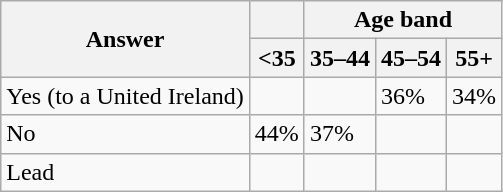<table class="wikitable">
<tr>
<th rowspan="2">Answer</th>
<th></th>
<th colspan="3">Age band</th>
</tr>
<tr>
<th><35</th>
<th>35–44</th>
<th>45–54</th>
<th>55+</th>
</tr>
<tr>
<td>Yes (to a United Ireland)</td>
<td></td>
<td></td>
<td>36%</td>
<td>34%</td>
</tr>
<tr>
<td>No</td>
<td>44%</td>
<td>37%</td>
<td></td>
<td></td>
</tr>
<tr>
<td>Lead</td>
<td></td>
<td></td>
<td></td>
<td></td>
</tr>
</table>
